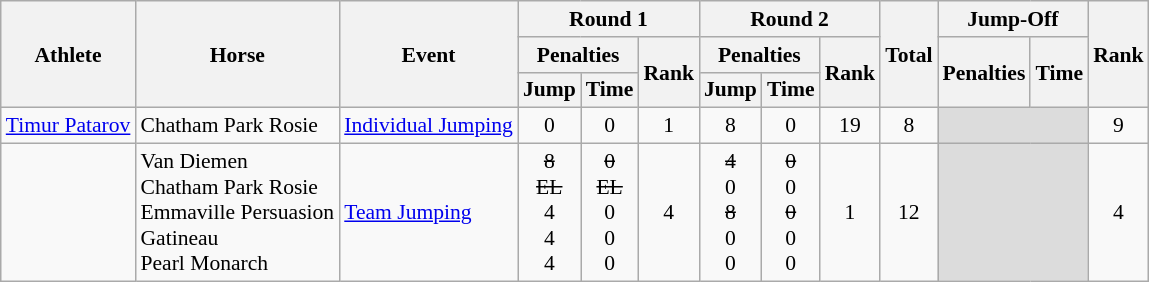<table class="wikitable" border="1" style="font-size:90%">
<tr>
<th rowspan=3>Athlete</th>
<th rowspan=3>Horse</th>
<th rowspan=3>Event</th>
<th colspan=3>Round 1</th>
<th colspan=3>Round 2</th>
<th rowspan=3>Total</th>
<th colspan=2>Jump-Off</th>
<th rowspan=3>Rank</th>
</tr>
<tr>
<th colspan=2>Penalties</th>
<th rowspan=2>Rank</th>
<th colspan=2>Penalties</th>
<th rowspan=2>Rank</th>
<th rowspan=2>Penalties</th>
<th rowspan=2>Time</th>
</tr>
<tr>
<th>Jump</th>
<th>Time</th>
<th>Jump</th>
<th>Time</th>
</tr>
<tr>
<td><a href='#'>Timur Patarov</a></td>
<td>Chatham Park Rosie</td>
<td><a href='#'>Individual Jumping</a></td>
<td align=center>0</td>
<td align=center>0</td>
<td align=center>1</td>
<td align=center>8</td>
<td align=center>0</td>
<td align=center>19</td>
<td align=center>8</td>
<td colspan=2 bgcolor=#DCDCDC></td>
<td align=center>9</td>
</tr>
<tr>
<td><br><br><br><br></td>
<td>Van Diemen<br>Chatham Park Rosie<br>Emmaville Persuasion<br>Gatineau<br>Pearl Monarch</td>
<td><a href='#'>Team Jumping</a></td>
<td align=center><s>8</s><br><s>EL</s><br>4<br>4<br>4</td>
<td align=center><s>0</s><br><s>EL</s><br>0<br>0<br>0</td>
<td align=center>4</td>
<td align=center><s>4</s><br>0<br><s>8</s><br>0<br>0</td>
<td align=center><s>0</s><br>0<br><s>0</s><br>0<br>0</td>
<td align=center>1</td>
<td align=center>12</td>
<td colspan=2 bgcolor=#DCDCDC></td>
<td align=center>4</td>
</tr>
</table>
